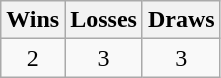<table class="wikitable">
<tr>
<th>Wins</th>
<th>Losses</th>
<th>Draws</th>
</tr>
<tr>
<td align=center>2</td>
<td align=center>3</td>
<td align=center>3</td>
</tr>
</table>
